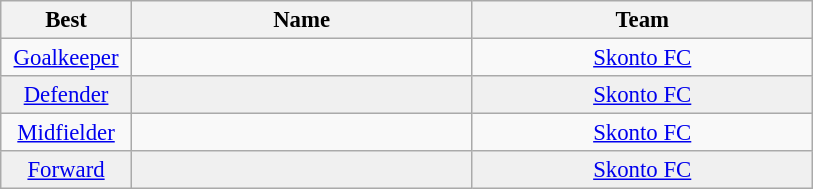<table class="wikitable" style="font-size:95%; text-align:center;">
<tr>
<th width="80">Best</th>
<th width="220">Name</th>
<th width="220">Team</th>
</tr>
<tr>
<td><a href='#'>Goalkeeper</a></td>
<td></td>
<td><a href='#'>Skonto FC</a></td>
</tr>
<tr bgcolor="#F0F0F0">
<td><a href='#'>Defender</a></td>
<td></td>
<td><a href='#'>Skonto FC</a></td>
</tr>
<tr>
<td><a href='#'>Midfielder</a></td>
<td></td>
<td><a href='#'>Skonto FC</a></td>
</tr>
<tr bgcolor="#F0F0F0">
<td><a href='#'>Forward</a></td>
<td></td>
<td><a href='#'>Skonto FC</a></td>
</tr>
</table>
